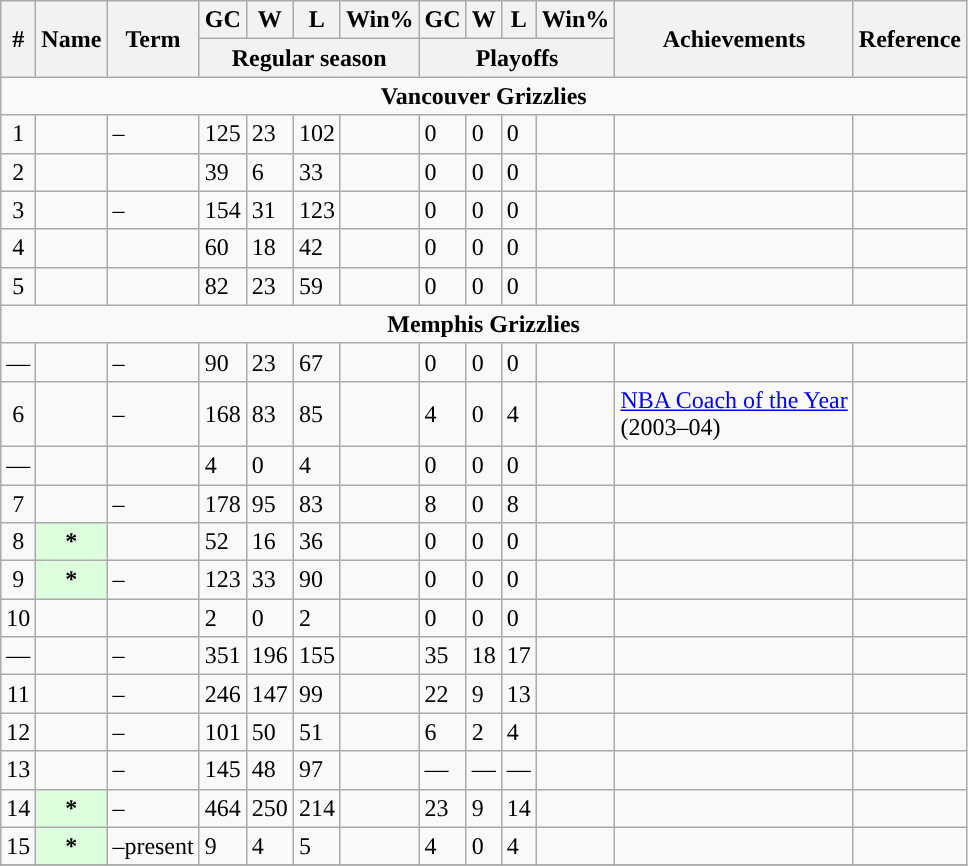<table class="wikitable plainrowheaders sortable" summary="# (sortable), Name (sortable), Term (sortable), Regular season games coached (sortable), Regular season wins (sortable), Regular season losses (sortable), Regular season winning percentage (sortable), Playoffs games coached (sortable), Playoffs wins (sortable), Playoffs losses (sortable), Playoffs winning percentage (sortable), Achievements and Reference">
<tr>
<th scope="col" rowspan="2">#</th>
<th scope="col" rowspan="2">Name</th>
<th scope="col" rowspan="2">Term</th>
<th scope="col">GC</th>
<th scope="col">W</th>
<th scope="col">L</th>
<th scope="col">Win%</th>
<th scope="col" data-sort-type="number">GC</th>
<th scope="col" data-sort-type="number">W</th>
<th scope="col" data-sort-type="number">L</th>
<th scope="col" data-sort-type="number">Win%</th>
<th scope="col" rowspan="2" class=unsortable>Achievements</th>
<th scope="col" rowspan="2" class=unsortable>Reference</th>
</tr>
<tr class="unsortable">
<th scope="col" colspan="4">Regular season</th>
<th scope="col" colspan="4">Playoffs</th>
</tr>
<tr>
<td colspan="16" align="center"><strong>Vancouver Grizzlies</strong></td>
</tr>
<tr>
<td align=center>1</td>
<th scope="row" style="background-color:transparent;"></th>
<td>–</td>
<td>125</td>
<td>23</td>
<td>102</td>
<td></td>
<td>0</td>
<td>0</td>
<td>0</td>
<td></td>
<td></td>
<td align=center></td>
</tr>
<tr>
<td align=center>2</td>
<th scope="row" style="background-color:transparent;"></th>
<td></td>
<td>39</td>
<td>6</td>
<td>33</td>
<td></td>
<td>0</td>
<td>0</td>
<td>0</td>
<td></td>
<td></td>
<td align=center></td>
</tr>
<tr>
<td align=center>3</td>
<th scope="row" style="background-color:transparent;"></th>
<td>–</td>
<td>154</td>
<td>31</td>
<td>123</td>
<td></td>
<td>0</td>
<td>0</td>
<td>0</td>
<td></td>
<td></td>
<td align=center></td>
</tr>
<tr>
<td align=center>4</td>
<th scope="row" style="background-color:transparent;"></th>
<td></td>
<td>60</td>
<td>18</td>
<td>42</td>
<td></td>
<td>0</td>
<td>0</td>
<td>0</td>
<td></td>
<td></td>
<td align=center></td>
</tr>
<tr>
<td align=center>5</td>
<th scope="row" style="background-color:transparent;"></th>
<td></td>
<td>82</td>
<td>23</td>
<td>59</td>
<td></td>
<td>0</td>
<td>0</td>
<td>0</td>
<td></td>
<td></td>
<td align=center></td>
</tr>
<tr>
<td colspan="16" align=center><strong>Memphis Grizzlies</strong></td>
</tr>
<tr>
<td align=center>—</td>
<th scope="row" style="background-color:transparent;"></th>
<td>–</td>
<td>90</td>
<td>23</td>
<td>67</td>
<td></td>
<td>0</td>
<td>0</td>
<td>0</td>
<td></td>
<td></td>
<td align=center></td>
</tr>
<tr>
<td align=center>6</td>
<th scope="row" style="background-color:transparent;"></th>
<td>–</td>
<td>168</td>
<td>83</td>
<td>85</td>
<td></td>
<td>4</td>
<td>0</td>
<td>4</td>
<td></td>
<td><a href='#'>NBA Coach of the Year</a><br>(2003–04)</td>
<td align=center></td>
</tr>
<tr>
<td align=center>—</td>
<th scope="row" style="background-color:transparent;"></th>
<td></td>
<td>4</td>
<td>0</td>
<td>4</td>
<td></td>
<td>0</td>
<td>0</td>
<td>0</td>
<td></td>
<td></td>
<td align=center></td>
</tr>
<tr>
<td align=center>7</td>
<th scope="row" style="background-color:transparent;"></th>
<td>–</td>
<td>178</td>
<td>95</td>
<td>83</td>
<td></td>
<td>8</td>
<td>0</td>
<td>8</td>
<td></td>
<td></td>
<td align=center></td>
</tr>
<tr>
<td align=center>8</td>
<th scope="row" style="background-color:#ddffdd">*</th>
<td></td>
<td>52</td>
<td>16</td>
<td>36</td>
<td></td>
<td>0</td>
<td>0</td>
<td>0</td>
<td></td>
<td></td>
<td align=center></td>
</tr>
<tr>
<td align=center>9</td>
<th scope="row" style="background-color:#ddffdd">*</th>
<td>–</td>
<td>123</td>
<td>33</td>
<td>90</td>
<td></td>
<td>0</td>
<td>0</td>
<td>0</td>
<td></td>
<td></td>
<td align=center></td>
</tr>
<tr>
<td align=center>10</td>
<th scope="row" style="background-color:transparent;"></th>
<td></td>
<td>2</td>
<td>0</td>
<td>2</td>
<td></td>
<td>0</td>
<td>0</td>
<td>0</td>
<td></td>
<td></td>
<td align=center></td>
</tr>
<tr>
<td align=center>—</td>
<th scope="row" style="background-color:transparent;"></th>
<td>–</td>
<td>351</td>
<td>196</td>
<td>155</td>
<td></td>
<td>35</td>
<td>18</td>
<td>17</td>
<td></td>
<td></td>
<td align=center></td>
</tr>
<tr>
<td align=center>11</td>
<th scope="row" style="background-color:transparent;"></th>
<td>–</td>
<td>246</td>
<td>147</td>
<td>99</td>
<td></td>
<td>22</td>
<td>9</td>
<td>13</td>
<td></td>
<td></td>
<td align=center></td>
</tr>
<tr>
<td align=center>12</td>
<th scope="row" style="background-color:transparent;"></th>
<td>–</td>
<td>101</td>
<td>50</td>
<td>51</td>
<td></td>
<td>6</td>
<td>2</td>
<td>4</td>
<td></td>
<td></td>
<td align=center></td>
</tr>
<tr>
<td align=center>13</td>
<th scope="row" style="background-color:transparent;"></th>
<td>–</td>
<td>145</td>
<td>48</td>
<td>97</td>
<td></td>
<td>—</td>
<td>—</td>
<td>—</td>
<td></td>
<td></td>
<td align=center></td>
</tr>
<tr>
<td align=center>14</td>
<th scope="row" style="background-color:#ddffdd">*</th>
<td>–</td>
<td>464</td>
<td>250</td>
<td>214</td>
<td></td>
<td>23</td>
<td>9</td>
<td>14</td>
<td></td>
<td></td>
<td align=center></td>
</tr>
<tr>
<td align=center>15</td>
<th scope="row" style="background-color:#ddffdd">*</th>
<td>–present</td>
<td>9</td>
<td>4</td>
<td>5</td>
<td></td>
<td>4</td>
<td>0</td>
<td>4</td>
<td></td>
<td></td>
<td></td>
</tr>
<tr>
</tr>
</table>
